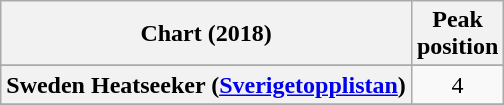<table class="wikitable sortable plainrowheaders" style="text-align:center">
<tr>
<th scope="col">Chart (2018)</th>
<th scope="col">Peak<br>position</th>
</tr>
<tr>
</tr>
<tr>
</tr>
<tr>
</tr>
<tr>
<th scope="row">Sweden Heatseeker (<a href='#'>Sverigetopplistan</a>)</th>
<td>4</td>
</tr>
<tr>
</tr>
<tr>
</tr>
</table>
